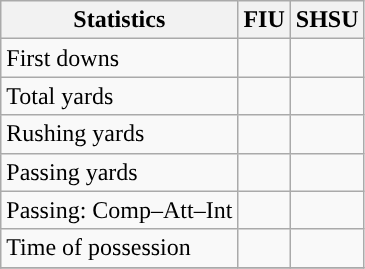<table class="wikitable" style="float: left;">
<tr>
<th>Statistics</th>
<th>FIU</th>
<th>SHSU</th>
</tr>
<tr>
<td>First downs</td>
<td></td>
<td></td>
</tr>
<tr>
<td>Total yards</td>
<td></td>
<td></td>
</tr>
<tr>
<td>Rushing yards</td>
<td></td>
<td></td>
</tr>
<tr>
<td>Passing yards</td>
<td></td>
<td></td>
</tr>
<tr>
<td>Passing: Comp–Att–Int</td>
<td></td>
<td></td>
</tr>
<tr>
<td>Time of possession</td>
<td></td>
<td></td>
</tr>
<tr>
</tr>
</table>
